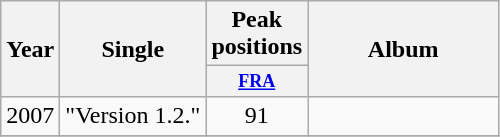<table class="wikitable">
<tr>
<th align="center" rowspan="2" width="10">Year</th>
<th align="center" rowspan="2" width="90">Single</th>
<th align="center" colspan="1" width="10">Peak positions</th>
<th align="center" rowspan="2" width="120">Album</th>
</tr>
<tr>
<th scope="col" style="width:3em;font-size:75%;"><a href='#'>FRA</a><br></th>
</tr>
<tr>
<td style="text-align:center;">2007</td>
<td>"Version 1.2."</td>
<td style="text-align:center;">91</td>
<td style="text-align:center;"></td>
</tr>
<tr>
</tr>
</table>
